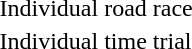<table>
<tr>
<td>Individual road race</td>
<td></td>
<td></td>
<td></td>
</tr>
<tr>
<td>Individual time trial</td>
<td></td>
<td></td>
<td></td>
</tr>
</table>
